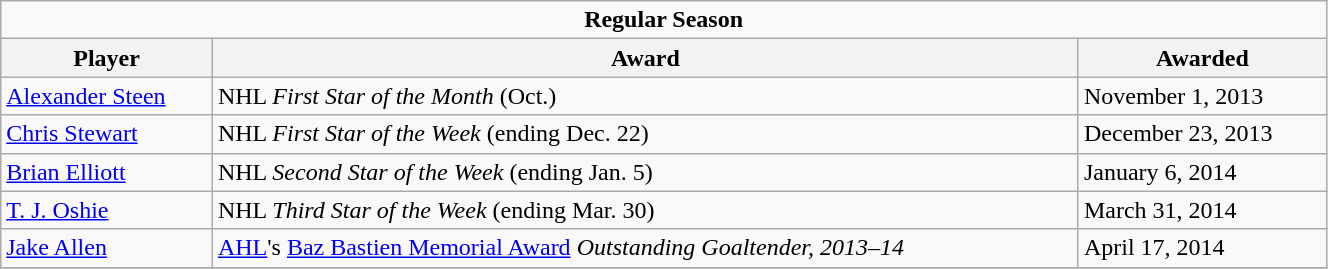<table class="wikitable" width="70%">
<tr>
<td colspan="10" align="center"><strong>Regular Season</strong></td>
</tr>
<tr>
<th>Player</th>
<th>Award</th>
<th>Awarded</th>
</tr>
<tr>
<td><a href='#'>Alexander Steen</a></td>
<td>NHL <em>First Star of the Month</em> (Oct.)</td>
<td>November 1, 2013</td>
</tr>
<tr>
<td><a href='#'>Chris Stewart</a></td>
<td>NHL <em>First Star of the Week</em> (ending Dec. 22)</td>
<td>December 23, 2013</td>
</tr>
<tr>
<td><a href='#'>Brian Elliott</a></td>
<td>NHL <em>Second Star of the Week</em> (ending Jan. 5)</td>
<td>January 6, 2014</td>
</tr>
<tr>
<td><a href='#'>T. J. Oshie</a></td>
<td>NHL <em>Third Star of the Week</em> (ending Mar. 30)</td>
<td>March 31, 2014</td>
</tr>
<tr>
<td><a href='#'>Jake Allen</a></td>
<td><a href='#'>AHL</a>'s <a href='#'>Baz Bastien Memorial Award</a> <em>Outstanding Goaltender, 2013–14</em></td>
<td>April 17, 2014</td>
</tr>
<tr>
</tr>
</table>
